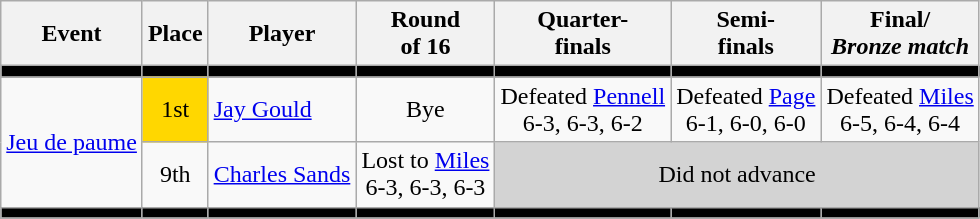<table class=wikitable>
<tr>
<th>Event</th>
<th>Place</th>
<th>Player</th>
<th>Round <br> of 16</th>
<th>Quarter-<br>finals</th>
<th>Semi-<br>finals</th>
<th>Final/<br><em>Bronze match</em></th>
</tr>
<tr bgcolor=black>
<td></td>
<td></td>
<td></td>
<td></td>
<td></td>
<td></td>
<td></td>
</tr>
<tr align=center>
<td rowspan=2 align=left><a href='#'>Jeu de paume</a></td>
<td bgcolor=gold>1st</td>
<td align=left><a href='#'>Jay Gould</a></td>
<td>Bye</td>
<td>Defeated <a href='#'>Pennell</a> <br> 6-3, 6-3, 6-2</td>
<td>Defeated <a href='#'>Page</a> <br> 6-1, 6-0, 6-0</td>
<td>Defeated <a href='#'>Miles</a> <br> 6-5, 6-4, 6-4</td>
</tr>
<tr align=center>
<td>9th</td>
<td align=left><a href='#'>Charles Sands</a></td>
<td>Lost to <a href='#'>Miles</a> <br> 6-3, 6-3, 6-3</td>
<td colspan=3 bgcolor=lightgray>Did not advance</td>
</tr>
<tr bgcolor=black>
<td></td>
<td></td>
<td></td>
<td></td>
<td></td>
<td></td>
<td></td>
</tr>
</table>
